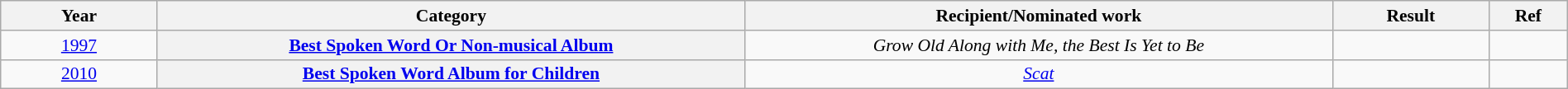<table class="wikitable plainrowheaders" style="font-size: 90%; text-align:center" width=100%>
<tr>
<th scope="col" width="10%">Year</th>
<th scope="col" width="37.5%">Category</th>
<th scope="col" width="37.5%">Recipient/Nominated work</th>
<th scope="col" width="10%">Result</th>
<th scope="col" width="5%">Ref</th>
</tr>
<tr>
<td><a href='#'>1997</a></td>
<th scope="row" style="text-align:center"><a href='#'>Best Spoken Word Or Non-musical Album</a></th>
<td><em>Grow Old Along with Me, the Best Is Yet to Be</em></td>
<td></td>
<td></td>
</tr>
<tr>
<td><a href='#'>2010</a></td>
<th scope="row" style="text-align:center"><a href='#'>Best Spoken Word Album for Children</a></th>
<td><em><a href='#'>Scat</a></em></td>
<td></td>
<td></td>
</tr>
</table>
